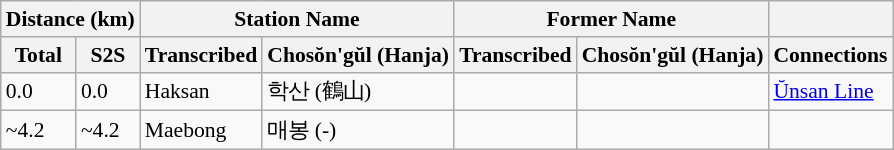<table class="wikitable" style="font-size:90%;">
<tr>
<th colspan="2">Distance (km)</th>
<th colspan="2">Station Name</th>
<th colspan="2">Former Name</th>
<th></th>
</tr>
<tr>
<th>Total</th>
<th>S2S</th>
<th>Transcribed</th>
<th>Chosŏn'gŭl (Hanja)</th>
<th>Transcribed</th>
<th>Chosŏn'gŭl (Hanja)</th>
<th>Connections</th>
</tr>
<tr>
<td>0.0</td>
<td>0.0</td>
<td>Haksan</td>
<td>학산 (鶴山)</td>
<td></td>
<td></td>
<td><a href='#'>Ŭnsan Line</a></td>
</tr>
<tr>
<td>~4.2</td>
<td>~4.2</td>
<td>Maebong</td>
<td>매봉 (-)</td>
<td></td>
<td></td>
<td></td>
</tr>
</table>
